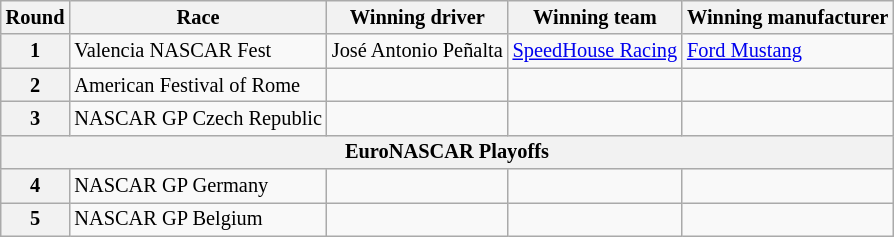<table class="wikitable" style="font-size:85%;">
<tr>
<th>Round</th>
<th>Race</th>
<th>Winning driver</th>
<th>Winning team</th>
<th>Winning manufacturer</th>
</tr>
<tr>
<th>1</th>
<td>Valencia NASCAR Fest</td>
<td> José Antonio Peñalta</td>
<td> <a href='#'>SpeedHouse Racing</a></td>
<td><a href='#'>Ford Mustang</a></td>
</tr>
<tr>
<th>2</th>
<td>American Festival of Rome</td>
<td></td>
<td></td>
<td></td>
</tr>
<tr>
<th>3</th>
<td>NASCAR GP Czech Republic</td>
<td></td>
<td></td>
<td></td>
</tr>
<tr>
<th colspan="5">EuroNASCAR Playoffs</th>
</tr>
<tr>
<th>4</th>
<td>NASCAR GP Germany</td>
<td></td>
<td></td>
<td></td>
</tr>
<tr>
<th>5</th>
<td>NASCAR GP Belgium</td>
<td></td>
<td></td>
<td></td>
</tr>
</table>
